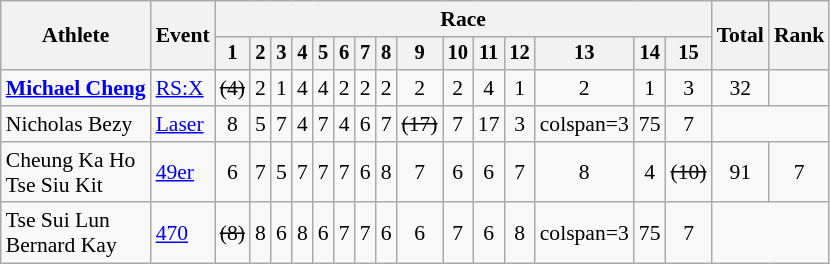<table class=wikitable style=font-size:90%;text-align:center>
<tr>
<th rowspan="2">Athlete</th>
<th rowspan="2">Event</th>
<th colspan=15>Race</th>
<th rowspan=2>Total</th>
<th rowspan=2>Rank</th>
</tr>
<tr style="font-size:95%">
<th>1</th>
<th>2</th>
<th>3</th>
<th>4</th>
<th>5</th>
<th>6</th>
<th>7</th>
<th>8</th>
<th>9</th>
<th>10</th>
<th>11</th>
<th>12</th>
<th>13</th>
<th>14</th>
<th>15</th>
</tr>
<tr>
<td align=left><strong><a href='#'>Michael Cheng</a></strong></td>
<td align=left><a href='#'>RS:X</a></td>
<td><s>(4)</s></td>
<td>2</td>
<td>1</td>
<td>4</td>
<td>4</td>
<td>2</td>
<td>2</td>
<td>2</td>
<td>2</td>
<td>2</td>
<td>4</td>
<td>1</td>
<td>2</td>
<td>1</td>
<td>3</td>
<td>32</td>
<td></td>
</tr>
<tr>
<td align=left>Nicholas Bezy</td>
<td align=left><a href='#'>Laser</a></td>
<td>8</td>
<td>5</td>
<td>7</td>
<td>4</td>
<td>7</td>
<td>4</td>
<td>6</td>
<td>7</td>
<td><s>(17)</s><br></td>
<td>7</td>
<td>17<br></td>
<td>3</td>
<td>colspan=3 </td>
<td>75</td>
<td>7</td>
</tr>
<tr>
<td align=left>Cheung Ka Ho<br>Tse Siu Kit</td>
<td align=left><a href='#'>49er</a></td>
<td>6</td>
<td>7</td>
<td>5</td>
<td>7</td>
<td>7</td>
<td>7</td>
<td>6</td>
<td>8</td>
<td>7</td>
<td>6</td>
<td>6</td>
<td>7</td>
<td>8</td>
<td>4</td>
<td><s>(10)</s><br></td>
<td>91</td>
<td>7</td>
</tr>
<tr>
<td align=left>Tse Sui Lun<br>Bernard Kay</td>
<td align=left><a href='#'>470</a></td>
<td><s>(8)</s></td>
<td>8</td>
<td>6</td>
<td>8</td>
<td>6</td>
<td>7</td>
<td>7</td>
<td>6</td>
<td>6</td>
<td>7</td>
<td>6</td>
<td>8</td>
<td>colspan=3 </td>
<td>75</td>
<td>7</td>
</tr>
</table>
